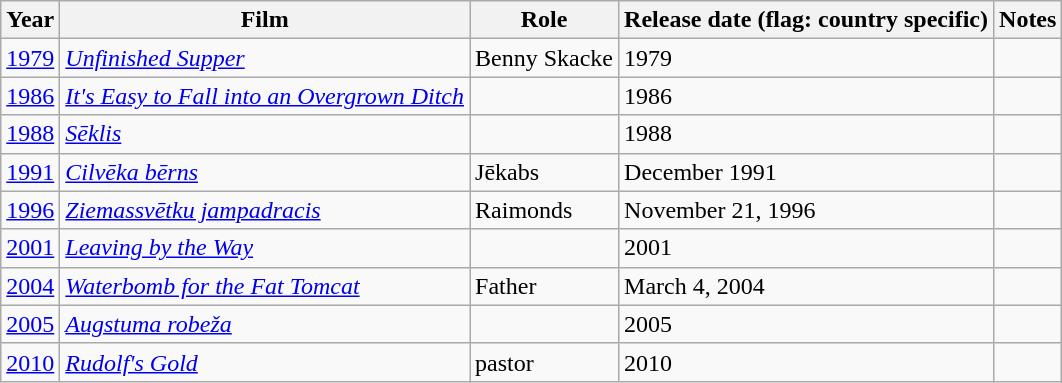<table class="wikitable">
<tr>
<th>Year</th>
<th>Film</th>
<th>Role</th>
<th>Release date (flag: country specific)</th>
<th>Notes</th>
</tr>
<tr>
<td rowspan="1"><a href='#'>1979</a></td>
<td><em><a href='#'>Unfinished Supper</a></em></td>
<td>Benny Skacke</td>
<td>1979</td>
<td></td>
</tr>
<tr>
<td rowspan="1"><a href='#'>1986</a></td>
<td><em><a href='#'>It's Easy to Fall into an Overgrown Ditch</a></em></td>
<td></td>
<td>1986</td>
<td></td>
</tr>
<tr>
<td rowspan="1"><a href='#'>1988</a></td>
<td><em><a href='#'>Sēklis</a></em></td>
<td></td>
<td>1988</td>
<td></td>
</tr>
<tr>
<td rowspan="1"><a href='#'>1991</a></td>
<td><em><a href='#'>Cilvēka bērns</a></em></td>
<td>Jēkabs</td>
<td>December 1991</td>
<td></td>
</tr>
<tr>
<td rowspan="1"><a href='#'>1996</a></td>
<td><em><a href='#'>Ziemassvētku jampadracis</a></em></td>
<td>Raimonds</td>
<td>November 21, 1996</td>
<td></td>
</tr>
<tr>
<td rowspan="1"><a href='#'>2001</a></td>
<td><em><a href='#'>Leaving by the Way</a></em></td>
<td></td>
<td>2001</td>
<td></td>
</tr>
<tr>
<td rowspan="1"><a href='#'>2004</a></td>
<td><em><a href='#'>Waterbomb for the Fat Tomcat</a></em></td>
<td>Father</td>
<td>March 4, 2004</td>
<td></td>
</tr>
<tr>
<td rowspan="1"><a href='#'>2005</a></td>
<td><em><a href='#'>Augstuma robeža</a></em></td>
<td></td>
<td>2005</td>
<td></td>
</tr>
<tr>
<td rowspan="1"><a href='#'>2010</a></td>
<td><em><a href='#'>Rudolf's Gold</a></em></td>
<td>pastor</td>
<td>2010</td>
<td></td>
</tr>
</table>
